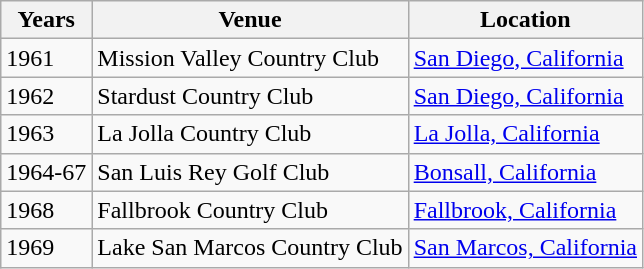<table class=wikitable>
<tr>
<th>Years</th>
<th>Venue</th>
<th>Location</th>
</tr>
<tr>
<td>1961</td>
<td>Mission Valley Country Club</td>
<td><a href='#'>San Diego, California</a></td>
</tr>
<tr>
<td>1962</td>
<td>Stardust Country Club</td>
<td><a href='#'>San Diego, California</a></td>
</tr>
<tr>
<td>1963</td>
<td>La Jolla Country Club</td>
<td><a href='#'>La Jolla, California</a></td>
</tr>
<tr>
<td>1964-67</td>
<td>San Luis Rey Golf Club</td>
<td><a href='#'>Bonsall, California</a></td>
</tr>
<tr>
<td>1968</td>
<td>Fallbrook Country Club</td>
<td><a href='#'>Fallbrook, California</a></td>
</tr>
<tr>
<td>1969</td>
<td>Lake San Marcos Country Club</td>
<td><a href='#'>San Marcos, California</a></td>
</tr>
</table>
